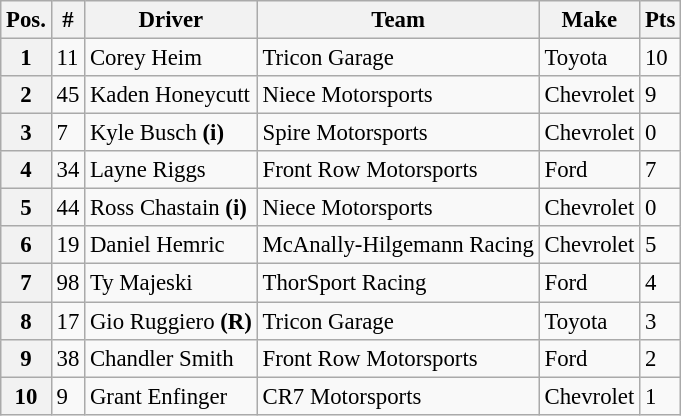<table class="wikitable" style="font-size:95%">
<tr>
<th>Pos.</th>
<th>#</th>
<th>Driver</th>
<th>Team</th>
<th>Make</th>
<th>Pts</th>
</tr>
<tr>
<th>1</th>
<td>11</td>
<td>Corey Heim</td>
<td>Tricon Garage</td>
<td>Toyota</td>
<td>10</td>
</tr>
<tr>
<th>2</th>
<td>45</td>
<td>Kaden Honeycutt</td>
<td>Niece Motorsports</td>
<td>Chevrolet</td>
<td>9</td>
</tr>
<tr>
<th>3</th>
<td>7</td>
<td>Kyle Busch <strong>(i)</strong></td>
<td>Spire Motorsports</td>
<td>Chevrolet</td>
<td>0</td>
</tr>
<tr>
<th>4</th>
<td>34</td>
<td>Layne Riggs</td>
<td>Front Row Motorsports</td>
<td>Ford</td>
<td>7</td>
</tr>
<tr>
<th>5</th>
<td>44</td>
<td>Ross Chastain <strong>(i)</strong></td>
<td>Niece Motorsports</td>
<td>Chevrolet</td>
<td>0</td>
</tr>
<tr>
<th>6</th>
<td>19</td>
<td>Daniel Hemric</td>
<td>McAnally-Hilgemann Racing</td>
<td>Chevrolet</td>
<td>5</td>
</tr>
<tr>
<th>7</th>
<td>98</td>
<td>Ty Majeski</td>
<td>ThorSport Racing</td>
<td>Ford</td>
<td>4</td>
</tr>
<tr>
<th>8</th>
<td>17</td>
<td>Gio Ruggiero <strong>(R)</strong></td>
<td>Tricon Garage</td>
<td>Toyota</td>
<td>3</td>
</tr>
<tr>
<th>9</th>
<td>38</td>
<td>Chandler Smith</td>
<td>Front Row Motorsports</td>
<td>Ford</td>
<td>2</td>
</tr>
<tr>
<th>10</th>
<td>9</td>
<td>Grant Enfinger</td>
<td>CR7 Motorsports</td>
<td>Chevrolet</td>
<td>1</td>
</tr>
</table>
